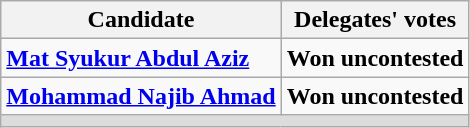<table class="wikitable" style="text-align:center">
<tr>
<th>Candidate</th>
<th>Delegates' votes</th>
</tr>
<tr>
<td align="left"><strong><a href='#'>Mat Syukur Abdul Aziz</a></strong></td>
<td colspan="1"><strong>Won uncontested</strong></td>
</tr>
<tr>
<td align="left"><strong><a href='#'>Mohammad Najib Ahmad</a></strong></td>
<td colspan="1"><strong>Won uncontested</strong></td>
</tr>
<tr>
<td colspan="3" bgcolor="dcdcdc"></td>
</tr>
</table>
